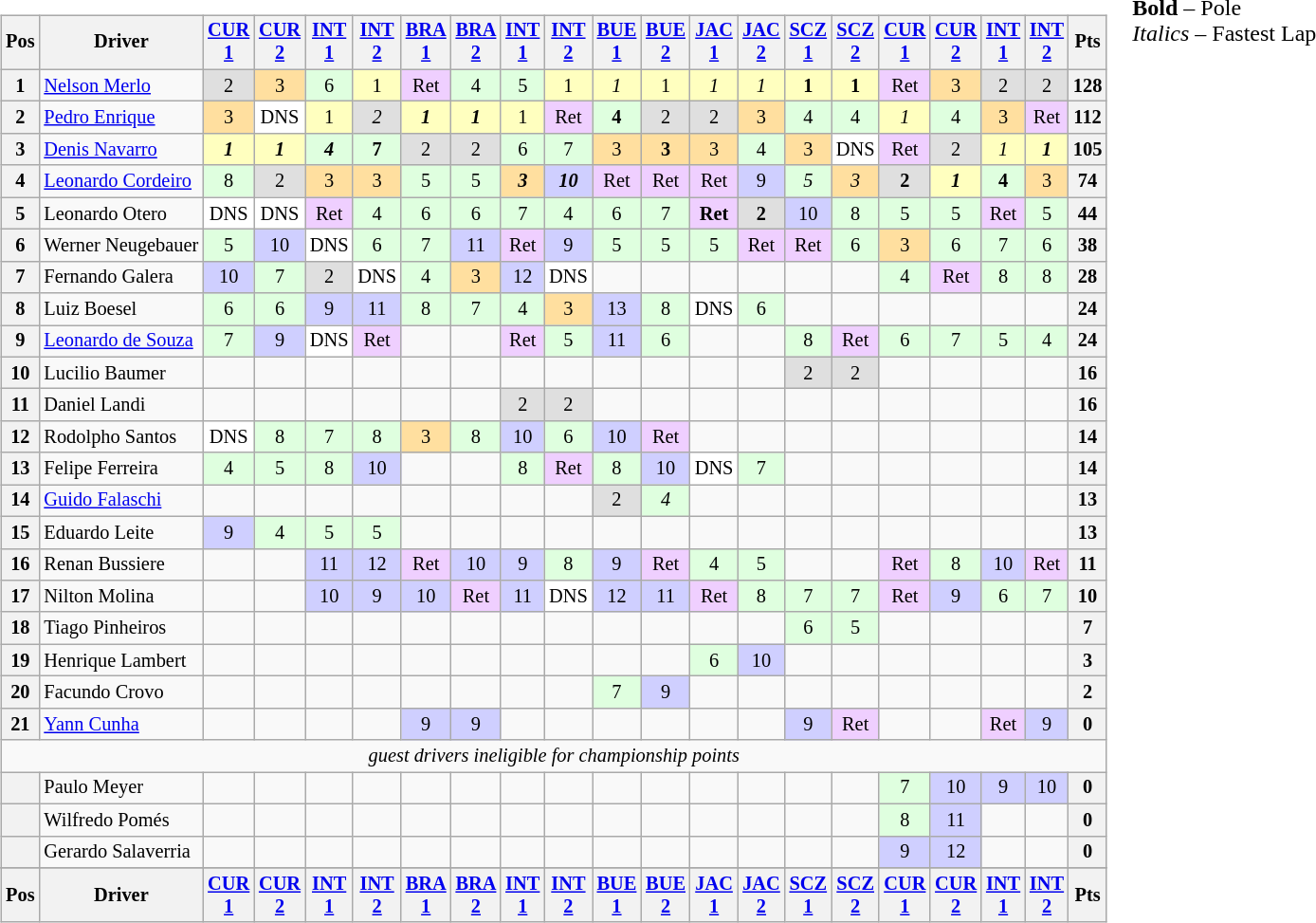<table>
<tr>
<td><br><table class="wikitable" style="font-size: 85%; text-align:center">
<tr valign="top">
<th valign="middle">Pos</th>
<th valign="middle">Driver</th>
<th><a href='#'>CUR<br>1</a><br></th>
<th><a href='#'>CUR<br>2</a><br></th>
<th><a href='#'>INT<br>1</a><br></th>
<th><a href='#'>INT<br>2</a><br></th>
<th><a href='#'>BRA<br>1</a><br></th>
<th><a href='#'>BRA<br>2</a><br></th>
<th><a href='#'>INT<br>1</a><br></th>
<th><a href='#'>INT<br>2</a><br></th>
<th><a href='#'>BUE<br>1</a><br></th>
<th><a href='#'>BUE<br>2</a><br></th>
<th><a href='#'>JAC<br>1</a><br></th>
<th><a href='#'>JAC<br>2</a><br></th>
<th><a href='#'>SCZ<br>1</a><br></th>
<th><a href='#'>SCZ<br>2</a><br></th>
<th><a href='#'>CUR<br>1</a><br></th>
<th><a href='#'>CUR<br>2</a><br></th>
<th><a href='#'>INT<br>1</a><br></th>
<th><a href='#'>INT<br>2</a><br></th>
<th valign="middle">Pts</th>
</tr>
<tr>
<th>1</th>
<td align=left> <a href='#'>Nelson Merlo</a></td>
<td style="background:#DFDFDF;">2</td>
<td style="background:#FFDF9F;">3</td>
<td style="background:#DFFFDF;">6</td>
<td style="background:#FFFFBF;">1</td>
<td style="background:#EFCFFF;">Ret</td>
<td style="background:#DFFFDF;">4</td>
<td style="background:#DFFFDF;">5</td>
<td style="background:#FFFFBF;">1</td>
<td style="background:#FFFFBF;"><em>1</em></td>
<td style="background:#FFFFBF;">1</td>
<td style="background:#FFFFBF;"><em>1</em></td>
<td style="background:#FFFFBF;"><em>1</em></td>
<td style="background:#FFFFBF;"><strong>1</strong></td>
<td style="background:#FFFFBF;"><strong>1</strong></td>
<td style="background:#EFCFFF;">Ret</td>
<td style="background:#FFDF9F;">3</td>
<td style="background:#DFDFDF;">2</td>
<td style="background:#DFDFDF;">2</td>
<th>128</th>
</tr>
<tr>
<th>2</th>
<td align=left> <a href='#'>Pedro Enrique</a></td>
<td style="background:#FFDF9F;">3</td>
<td style="background:#FFFFFF;">DNS</td>
<td style="background:#FFFFBF;">1</td>
<td style="background:#DFDFDF;"><em>2</em></td>
<td style="background:#FFFFBF;"><strong><em>1</em></strong></td>
<td style="background:#FFFFBF;"><strong><em>1</em></strong></td>
<td style="background:#FFFFBF;">1</td>
<td style="background:#EFCFFF;">Ret</td>
<td style="background:#DFFFDF;"><strong>4</strong></td>
<td style="background:#DFDFDF;">2</td>
<td style="background:#DFDFDF;">2</td>
<td style="background:#FFDF9F;">3</td>
<td style="background:#DFFFDF;">4</td>
<td style="background:#DFFFDF;">4</td>
<td style="background:#FFFFBF;"><em>1</em></td>
<td style="background:#DFFFDF;">4</td>
<td style="background:#FFDF9F;">3</td>
<td style="background:#EFCFFF;">Ret</td>
<th>112</th>
</tr>
<tr>
<th>3</th>
<td align=left> <a href='#'>Denis Navarro</a></td>
<td style="background:#FFFFBF;"><strong><em>1</em></strong></td>
<td style="background:#FFFFBF;"><strong><em>1</em></strong></td>
<td style="background:#DFFFDF;"><strong><em>4</em></strong></td>
<td style="background:#DFFFDF;"><strong>7</strong></td>
<td style="background:#DFDFDF;">2</td>
<td style="background:#DFDFDF;">2</td>
<td style="background:#DFFFDF;">6</td>
<td style="background:#DFFFDF;">7</td>
<td style="background:#FFDF9F;">3</td>
<td style="background:#FFDF9F;"><strong>3</strong></td>
<td style="background:#FFDF9F;">3</td>
<td style="background:#DFFFDF;">4</td>
<td style="background:#FFDF9F;">3</td>
<td style="background:#FFFFFF;">DNS</td>
<td style="background:#EFCFFF;">Ret</td>
<td style="background:#DFDFDF;">2</td>
<td style="background:#FFFFBF;"><em>1</em></td>
<td style="background:#FFFFBF;"><strong><em>1</em></strong></td>
<th>105</th>
</tr>
<tr>
<th>4</th>
<td align=left> <a href='#'>Leonardo Cordeiro</a></td>
<td style="background:#DFFFDF;">8</td>
<td style="background:#DFDFDF;">2</td>
<td style="background:#FFDF9F;">3</td>
<td style="background:#FFDF9F;">3</td>
<td style="background:#DFFFDF;">5</td>
<td style="background:#DFFFDF;">5</td>
<td style="background:#FFDF9F;"><strong><em>3</em></strong></td>
<td style="background:#CFCFFF;"><strong><em>10</em></strong></td>
<td style="background:#EFCFFF;">Ret</td>
<td style="background:#EFCFFF;">Ret</td>
<td style="background:#EFCFFF;">Ret</td>
<td style="background:#CFCFFF;">9</td>
<td style="background:#DFFFDF;"><em>5</em></td>
<td style="background:#FFDF9F;"><em>3</em></td>
<td style="background:#DFDFDF;"><strong>2</strong></td>
<td style="background:#FFFFBF;"><strong><em>1</em></strong></td>
<td style="background:#DFFFDF;"><strong>4</strong></td>
<td style="background:#FFDF9F;">3</td>
<th>74</th>
</tr>
<tr>
<th>5</th>
<td align=left> Leonardo Otero</td>
<td style="background:#FFFFFF;">DNS</td>
<td style="background:#FFFFFF;">DNS</td>
<td style="background:#EFCFFF;">Ret</td>
<td style="background:#DFFFDF;">4</td>
<td style="background:#DFFFDF;">6</td>
<td style="background:#DFFFDF;">6</td>
<td style="background:#DFFFDF;">7</td>
<td style="background:#DFFFDF;">4</td>
<td style="background:#DFFFDF;">6</td>
<td style="background:#DFFFDF;">7</td>
<td style="background:#EFCFFF;"><strong>Ret</strong></td>
<td style="background:#DFDFDF;"><strong>2</strong></td>
<td style="background:#CFCFFF;">10</td>
<td style="background:#DFFFDF;">8</td>
<td style="background:#DFFFDF;">5</td>
<td style="background:#DFFFDF;">5</td>
<td style="background:#EFCFFF;">Ret</td>
<td style="background:#DFFFDF;">5</td>
<th>44</th>
</tr>
<tr>
<th>6</th>
<td align=left nowrap> Werner Neugebauer</td>
<td style="background:#DFFFDF;">5</td>
<td style="background:#CFCFFF;">10</td>
<td style="background:#FFFFFF;">DNS</td>
<td style="background:#DFFFDF;">6</td>
<td style="background:#DFFFDF;">7</td>
<td style="background:#CFCFFF;">11</td>
<td style="background:#EFCFFF;">Ret</td>
<td style="background:#CFCFFF;">9</td>
<td style="background:#DFFFDF;">5</td>
<td style="background:#DFFFDF;">5</td>
<td style="background:#DFFFDF;">5</td>
<td style="background:#EFCFFF;">Ret</td>
<td style="background:#EFCFFF;">Ret</td>
<td style="background:#DFFFDF;">6</td>
<td style="background:#FFDF9F;">3</td>
<td style="background:#DFFFDF;">6</td>
<td style="background:#DFFFDF;">7</td>
<td style="background:#DFFFDF;">6</td>
<th>38</th>
</tr>
<tr>
<th>7</th>
<td align=left> Fernando Galera</td>
<td style="background:#CFCFFF;">10</td>
<td style="background:#DFFFDF;">7</td>
<td style="background:#DFDFDF;">2</td>
<td style="background:#FFFFFF;">DNS</td>
<td style="background:#DFFFDF;">4</td>
<td style="background:#FFDF9F;">3</td>
<td style="background:#CFCFFF;">12</td>
<td style="background:#FFFFFF;">DNS</td>
<td></td>
<td></td>
<td></td>
<td></td>
<td></td>
<td></td>
<td style="background:#DFFFDF;">4</td>
<td style="background:#EFCFFF;">Ret</td>
<td style="background:#DFFFDF;">8</td>
<td style="background:#DFFFDF;">8</td>
<th>28</th>
</tr>
<tr>
<th>8</th>
<td align=left> Luiz Boesel</td>
<td style="background:#DFFFDF;">6</td>
<td style="background:#DFFFDF;">6</td>
<td style="background:#CFCFFF;">9</td>
<td style="background:#CFCFFF;">11</td>
<td style="background:#DFFFDF;">8</td>
<td style="background:#DFFFDF;">7</td>
<td style="background:#DFFFDF;">4</td>
<td style="background:#FFDF9F;">3</td>
<td style="background:#CFCFFF;">13</td>
<td style="background:#DFFFDF;">8</td>
<td style="background:#FFFFFF;">DNS</td>
<td style="background:#DFFFDF;">6</td>
<td></td>
<td></td>
<td></td>
<td></td>
<td></td>
<td></td>
<th>24</th>
</tr>
<tr>
<th>9</th>
<td align=left> <a href='#'>Leonardo de Souza</a></td>
<td style="background:#DFFFDF;">7</td>
<td style="background:#CFCFFF;">9</td>
<td style="background:#FFFFFF;">DNS</td>
<td style="background:#EFCFFF;">Ret</td>
<td></td>
<td></td>
<td style="background:#EFCFFF;">Ret</td>
<td style="background:#DFFFDF;">5</td>
<td style="background:#CFCFFF;">11</td>
<td style="background:#DFFFDF;">6</td>
<td></td>
<td></td>
<td style="background:#DFFFDF;">8</td>
<td style="background:#EFCFFF;">Ret</td>
<td style="background:#DFFFDF;">6</td>
<td style="background:#DFFFDF;">7</td>
<td style="background:#DFFFDF;">5</td>
<td style="background:#DFFFDF;">4</td>
<th>24</th>
</tr>
<tr>
<th>10</th>
<td align=left> Lucilio Baumer</td>
<td></td>
<td></td>
<td></td>
<td></td>
<td></td>
<td></td>
<td></td>
<td></td>
<td></td>
<td></td>
<td></td>
<td></td>
<td style="background:#DFDFDF;">2</td>
<td style="background:#DFDFDF;">2</td>
<td></td>
<td></td>
<td></td>
<td></td>
<th>16</th>
</tr>
<tr>
<th>11</th>
<td align=left> Daniel Landi</td>
<td></td>
<td></td>
<td></td>
<td></td>
<td></td>
<td></td>
<td style="background:#DFDFDF;">2</td>
<td style="background:#DFDFDF;">2</td>
<td></td>
<td></td>
<td></td>
<td></td>
<td></td>
<td></td>
<td></td>
<td></td>
<td></td>
<td></td>
<th>16</th>
</tr>
<tr>
<th>12</th>
<td align=left> Rodolpho Santos</td>
<td style="background:#FFFFFF;">DNS</td>
<td style="background:#DFFFDF;">8</td>
<td style="background:#DFFFDF;">7</td>
<td style="background:#DFFFDF;">8</td>
<td style="background:#FFDF9F;">3</td>
<td style="background:#DFFFDF;">8</td>
<td style="background:#CFCFFF;">10</td>
<td style="background:#DFFFDF;">6</td>
<td style="background:#CFCFFF;">10</td>
<td style="background:#EFCFFF;">Ret</td>
<td></td>
<td></td>
<td></td>
<td></td>
<td></td>
<td></td>
<td></td>
<td></td>
<th>14</th>
</tr>
<tr>
<th>13</th>
<td align=left> Felipe Ferreira</td>
<td style="background:#DFFFDF;">4</td>
<td style="background:#DFFFDF;">5</td>
<td style="background:#DFFFDF;">8</td>
<td style="background:#CFCFFF;">10</td>
<td></td>
<td></td>
<td style="background:#DFFFDF;">8</td>
<td style="background:#EFCFFF;">Ret</td>
<td style="background:#DFFFDF;">8</td>
<td style="background:#CFCFFF;">10</td>
<td style="background:#FFFFFF;">DNS</td>
<td style="background:#DFFFDF;">7</td>
<td></td>
<td></td>
<td></td>
<td></td>
<td></td>
<td></td>
<th>14</th>
</tr>
<tr>
<th>14</th>
<td align=left> <a href='#'>Guido Falaschi</a></td>
<td></td>
<td></td>
<td></td>
<td></td>
<td></td>
<td></td>
<td></td>
<td></td>
<td style="background:#DFDFDF;">2</td>
<td style="background:#DFFFDF;"><em>4</em></td>
<td></td>
<td></td>
<td></td>
<td></td>
<td></td>
<td></td>
<td></td>
<td></td>
<th>13</th>
</tr>
<tr>
<th>15</th>
<td align=left> Eduardo Leite</td>
<td style="background:#CFCFFF;">9</td>
<td style="background:#DFFFDF;">4</td>
<td style="background:#DFFFDF;">5</td>
<td style="background:#DFFFDF;">5</td>
<td></td>
<td></td>
<td></td>
<td></td>
<td></td>
<td></td>
<td></td>
<td></td>
<td></td>
<td></td>
<td></td>
<td></td>
<td></td>
<td></td>
<th>13</th>
</tr>
<tr>
<th>16</th>
<td align=left> Renan Bussiere</td>
<td></td>
<td></td>
<td style="background:#CFCFFF;">11</td>
<td style="background:#CFCFFF;">12</td>
<td style="background:#EFCFFF;">Ret</td>
<td style="background:#CFCFFF;">10</td>
<td style="background:#CFCFFF;">9</td>
<td style="background:#DFFFDF;">8</td>
<td style="background:#CFCFFF;">9</td>
<td style="background:#EFCFFF;">Ret</td>
<td style="background:#DFFFDF;">4</td>
<td style="background:#DFFFDF;">5</td>
<td></td>
<td></td>
<td style="background:#EFCFFF;">Ret</td>
<td style="background:#DFFFDF;">8</td>
<td style="background:#CFCFFF;">10</td>
<td style="background:#EFCFFF;">Ret</td>
<th>11</th>
</tr>
<tr>
<th>17</th>
<td align=left> Nilton Molina</td>
<td></td>
<td></td>
<td style="background:#CFCFFF;">10</td>
<td style="background:#CFCFFF;">9</td>
<td style="background:#CFCFFF;">10</td>
<td style="background:#EFCFFF;">Ret</td>
<td style="background:#CFCFFF;">11</td>
<td style="background:#FFFFFF;">DNS</td>
<td style="background:#CFCFFF;">12</td>
<td style="background:#CFCFFF;">11</td>
<td style="background:#EFCFFF;">Ret</td>
<td style="background:#DFFFDF;">8</td>
<td style="background:#DFFFDF;">7</td>
<td style="background:#DFFFDF;">7</td>
<td style="background:#EFCFFF;">Ret</td>
<td style="background:#CFCFFF;">9</td>
<td style="background:#DFFFDF;">6</td>
<td style="background:#DFFFDF;">7</td>
<th>10</th>
</tr>
<tr>
<th>18</th>
<td align=left> Tiago Pinheiros</td>
<td></td>
<td></td>
<td></td>
<td></td>
<td></td>
<td></td>
<td></td>
<td></td>
<td></td>
<td></td>
<td></td>
<td></td>
<td style="background:#DFFFDF;">6</td>
<td style="background:#DFFFDF;">5</td>
<td></td>
<td></td>
<td></td>
<td></td>
<th>7</th>
</tr>
<tr>
<th>19</th>
<td align=left> Henrique Lambert</td>
<td></td>
<td></td>
<td></td>
<td></td>
<td></td>
<td></td>
<td></td>
<td></td>
<td></td>
<td></td>
<td style="background:#DFFFDF;">6</td>
<td style="background:#CFCFFF;">10</td>
<td></td>
<td></td>
<td></td>
<td></td>
<td></td>
<td></td>
<th>3</th>
</tr>
<tr>
<th>20</th>
<td align=left> Facundo Crovo</td>
<td></td>
<td></td>
<td></td>
<td></td>
<td></td>
<td></td>
<td></td>
<td></td>
<td style="background:#DFFFDF;">7</td>
<td style="background:#CFCFFF;">9</td>
<td></td>
<td></td>
<td></td>
<td></td>
<td></td>
<td></td>
<td></td>
<td></td>
<th>2</th>
</tr>
<tr>
<th>21</th>
<td align=left> <a href='#'>Yann Cunha</a></td>
<td></td>
<td></td>
<td></td>
<td></td>
<td style="background:#CFCFFF;">9</td>
<td style="background:#CFCFFF;">9</td>
<td></td>
<td></td>
<td></td>
<td></td>
<td></td>
<td></td>
<td style="background:#CFCFFF;">9</td>
<td style="background:#EFCFFF;">Ret</td>
<td></td>
<td></td>
<td style="background:#EFCFFF;">Ret</td>
<td style="background:#CFCFFF;">9</td>
<th>0</th>
</tr>
<tr>
<td colspan=21 align=center><em>guest drivers ineligible for championship points</em></td>
</tr>
<tr>
<th></th>
<td align=left> Paulo Meyer</td>
<td></td>
<td></td>
<td></td>
<td></td>
<td></td>
<td></td>
<td></td>
<td></td>
<td></td>
<td></td>
<td></td>
<td></td>
<td></td>
<td></td>
<td style="background:#DFFFDF;">7</td>
<td style="background:#CFCFFF;">10</td>
<td style="background:#CFCFFF;">9</td>
<td style="background:#CFCFFF;">10</td>
<th>0</th>
</tr>
<tr>
<th></th>
<td align=left> Wilfredo Pomés</td>
<td></td>
<td></td>
<td></td>
<td></td>
<td></td>
<td></td>
<td></td>
<td></td>
<td></td>
<td></td>
<td></td>
<td></td>
<td></td>
<td></td>
<td style="background:#DFFFDF;">8</td>
<td style="background:#CFCFFF;">11</td>
<td></td>
<td></td>
<th>0</th>
</tr>
<tr>
<th></th>
<td align=left> Gerardo Salaverria</td>
<td></td>
<td></td>
<td></td>
<td></td>
<td></td>
<td></td>
<td></td>
<td></td>
<td></td>
<td></td>
<td></td>
<td></td>
<td></td>
<td></td>
<td style="background:#CFCFFF;">9</td>
<td style="background:#CFCFFF;">12</td>
<td></td>
<td></td>
<th>0</th>
</tr>
<tr>
</tr>
<tr valign="top">
<th valign="middle">Pos</th>
<th valign="middle">Driver</th>
<th><a href='#'>CUR<br>1</a><br></th>
<th><a href='#'>CUR<br>2</a><br></th>
<th><a href='#'>INT<br>1</a><br></th>
<th><a href='#'>INT<br>2</a><br></th>
<th><a href='#'>BRA<br>1</a><br></th>
<th><a href='#'>BRA<br>2</a><br></th>
<th><a href='#'>INT<br>1</a><br></th>
<th><a href='#'>INT<br>2</a><br></th>
<th><a href='#'>BUE<br>1</a><br></th>
<th><a href='#'>BUE<br>2</a><br></th>
<th><a href='#'>JAC<br>1</a><br></th>
<th><a href='#'>JAC<br>2</a><br></th>
<th><a href='#'>SCZ<br>1</a><br></th>
<th><a href='#'>SCZ<br>2</a><br></th>
<th><a href='#'>CUR<br>1</a><br></th>
<th><a href='#'>CUR<br>2</a><br></th>
<th><a href='#'>INT<br>1</a><br></th>
<th><a href='#'>INT<br>2</a><br></th>
<th valign="middle">Pts</th>
</tr>
</table>
</td>
<td valign="top"><br>
<span><strong>Bold</strong> – Pole<br><em>Italics</em> – Fastest Lap</span></td>
</tr>
</table>
